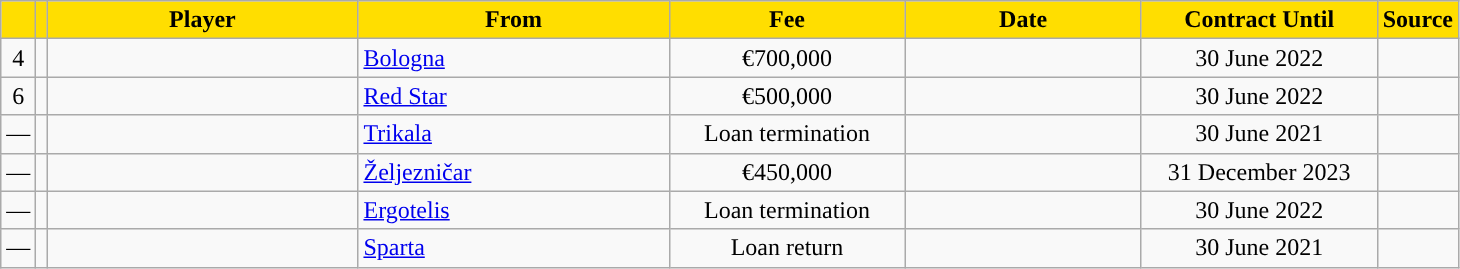<table class="wikitable sortable">
<tr>
<th style="background:#FFDE00"></th>
<th style="background:#FFDE00"></th>
<th width=200 style="background:#FFDE00">Player</th>
<th width=200 style="background:#FFDE00">From</th>
<th width=150 style="background:#FFDE00">Fee</th>
<th width=150 style="background:#FFDE00">Date</th>
<th width=150 style="background:#FFDE00">Contract Until</th>
<th style="background:#FFDE00">Source</th>
</tr>
<tr>
<td align=center>4</td>
<td align=center></td>
<td></td>
<td> <a href='#'>Bologna</a></td>
<td align=center>€700,000</td>
<td align=center></td>
<td align=center>30 June 2022</td>
<td align=center></td>
</tr>
<tr>
<td align=center>6</td>
<td align=center></td>
<td></td>
<td> <a href='#'>Red Star</a></td>
<td align=center>€500,000</td>
<td align=center></td>
<td align=center>30 June 2022</td>
<td align=center></td>
</tr>
<tr>
<td align=center>—</td>
<td align=center></td>
<td></td>
<td> <a href='#'>Trikala</a></td>
<td align=center>Loan termination</td>
<td align=center></td>
<td align=center>30 June 2021</td>
<td align=center></td>
</tr>
<tr>
<td align=center>—</td>
<td align=center></td>
<td></td>
<td> <a href='#'>Željezničar</a></td>
<td align=center>€450,000</td>
<td align=center></td>
<td align=center>31 December 2023</td>
<td align=center></td>
</tr>
<tr>
<td align=center>—</td>
<td align=center></td>
<td></td>
<td> <a href='#'>Ergotelis</a></td>
<td align=center>Loan termination</td>
<td align=center></td>
<td align=center>30 June 2022</td>
<td align=center></td>
</tr>
<tr>
<td align=center>—</td>
<td align=center></td>
<td></td>
<td> <a href='#'>Sparta</a></td>
<td align=center>Loan return</td>
<td align=center></td>
<td align=center>30 June 2021</td>
<td align=center></td>
</tr>
</table>
